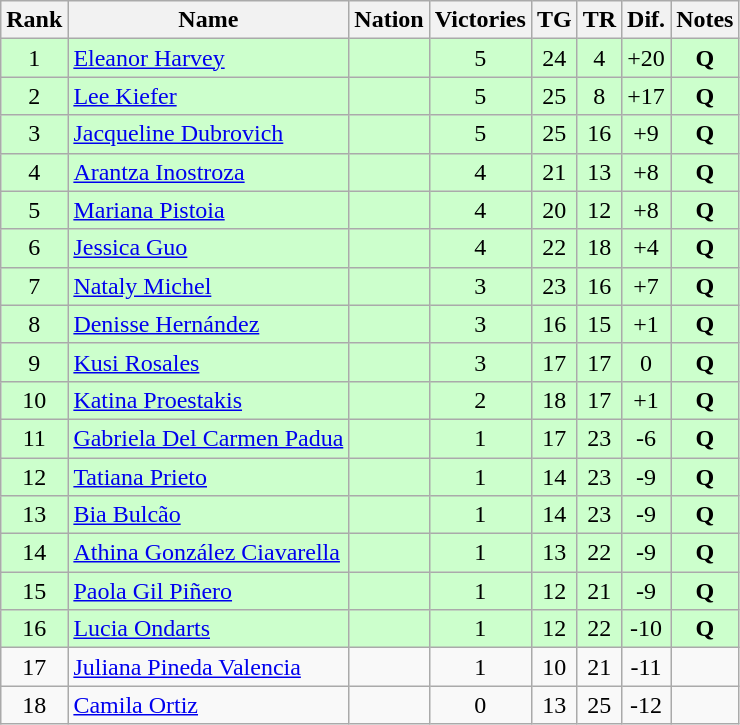<table class="wikitable sortable" style="text-align:center">
<tr>
<th>Rank</th>
<th>Name</th>
<th>Nation</th>
<th>Victories</th>
<th>TG</th>
<th>TR</th>
<th>Dif.</th>
<th>Notes</th>
</tr>
<tr style="background:#cfc">
<td>1</td>
<td align=left><a href='#'>Eleanor Harvey</a></td>
<td align=left></td>
<td>5</td>
<td>24</td>
<td>4</td>
<td>+20</td>
<td><strong>Q</strong></td>
</tr>
<tr style="background:#cfc">
<td>2</td>
<td align=left><a href='#'>Lee Kiefer</a></td>
<td align=left></td>
<td>5</td>
<td>25</td>
<td>8</td>
<td>+17</td>
<td><strong>Q</strong></td>
</tr>
<tr style="background:#cfc">
<td>3</td>
<td align=left><a href='#'>Jacqueline Dubrovich</a></td>
<td align=left></td>
<td>5</td>
<td>25</td>
<td>16</td>
<td>+9</td>
<td><strong>Q</strong></td>
</tr>
<tr style="background:#cfc">
<td>4</td>
<td align=left><a href='#'>Arantza Inostroza</a></td>
<td align=left></td>
<td>4</td>
<td>21</td>
<td>13</td>
<td>+8</td>
<td><strong>Q</strong></td>
</tr>
<tr style="background:#cfc">
<td>5</td>
<td align=left><a href='#'>Mariana Pistoia</a></td>
<td align=left></td>
<td>4</td>
<td>20</td>
<td>12</td>
<td>+8</td>
<td><strong>Q</strong></td>
</tr>
<tr style="background:#cfc">
<td>6</td>
<td align=left><a href='#'>Jessica Guo</a></td>
<td align=left></td>
<td>4</td>
<td>22</td>
<td>18</td>
<td>+4</td>
<td><strong>Q</strong></td>
</tr>
<tr style="background:#cfc">
<td>7</td>
<td align=left><a href='#'>Nataly Michel</a></td>
<td align=left></td>
<td>3</td>
<td>23</td>
<td>16</td>
<td>+7</td>
<td><strong>Q</strong></td>
</tr>
<tr style="background:#cfc">
<td>8</td>
<td align=left><a href='#'>Denisse Hernández</a></td>
<td align=left></td>
<td>3</td>
<td>16</td>
<td>15</td>
<td>+1</td>
<td><strong>Q</strong></td>
</tr>
<tr style="background:#cfc">
<td>9</td>
<td align=left><a href='#'>Kusi Rosales</a></td>
<td align=left></td>
<td>3</td>
<td>17</td>
<td>17</td>
<td>0</td>
<td><strong>Q</strong></td>
</tr>
<tr style="background:#cfc">
<td>10</td>
<td align=left><a href='#'>Katina Proestakis</a></td>
<td align=left></td>
<td>2</td>
<td>18</td>
<td>17</td>
<td>+1</td>
<td><strong>Q</strong></td>
</tr>
<tr style="background:#cfc">
<td>11</td>
<td align=left><a href='#'>Gabriela Del Carmen Padua</a></td>
<td align=left></td>
<td>1</td>
<td>17</td>
<td>23</td>
<td>-6</td>
<td><strong>Q</strong></td>
</tr>
<tr style="background:#cfc">
<td>12</td>
<td align=left><a href='#'>Tatiana Prieto</a></td>
<td align=left></td>
<td>1</td>
<td>14</td>
<td>23</td>
<td>-9</td>
<td><strong>Q</strong></td>
</tr>
<tr style="background:#cfc">
<td>13</td>
<td align=left><a href='#'>Bia Bulcão</a></td>
<td align=left></td>
<td>1</td>
<td>14</td>
<td>23</td>
<td>-9</td>
<td><strong>Q</strong></td>
</tr>
<tr style="background:#cfc">
<td>14</td>
<td align=left><a href='#'>Athina González Ciavarella</a></td>
<td align=left></td>
<td>1</td>
<td>13</td>
<td>22</td>
<td>-9</td>
<td><strong>Q</strong></td>
</tr>
<tr style="background:#cfc">
<td>15</td>
<td align=left><a href='#'>Paola Gil Piñero</a></td>
<td align=left></td>
<td>1</td>
<td>12</td>
<td>21</td>
<td>-9</td>
<td><strong>Q</strong></td>
</tr>
<tr style="background:#cfc">
<td>16</td>
<td align=left><a href='#'>Lucia Ondarts</a></td>
<td align=left></td>
<td>1</td>
<td>12</td>
<td>22</td>
<td>-10</td>
<td><strong>Q</strong></td>
</tr>
<tr>
<td>17</td>
<td align=left><a href='#'>Juliana Pineda Valencia</a></td>
<td align=left></td>
<td>1</td>
<td>10</td>
<td>21</td>
<td>-11</td>
<td></td>
</tr>
<tr>
<td>18</td>
<td align=left><a href='#'>Camila Ortiz</a></td>
<td align=left></td>
<td>0</td>
<td>13</td>
<td>25</td>
<td>-12</td>
<td></td>
</tr>
</table>
